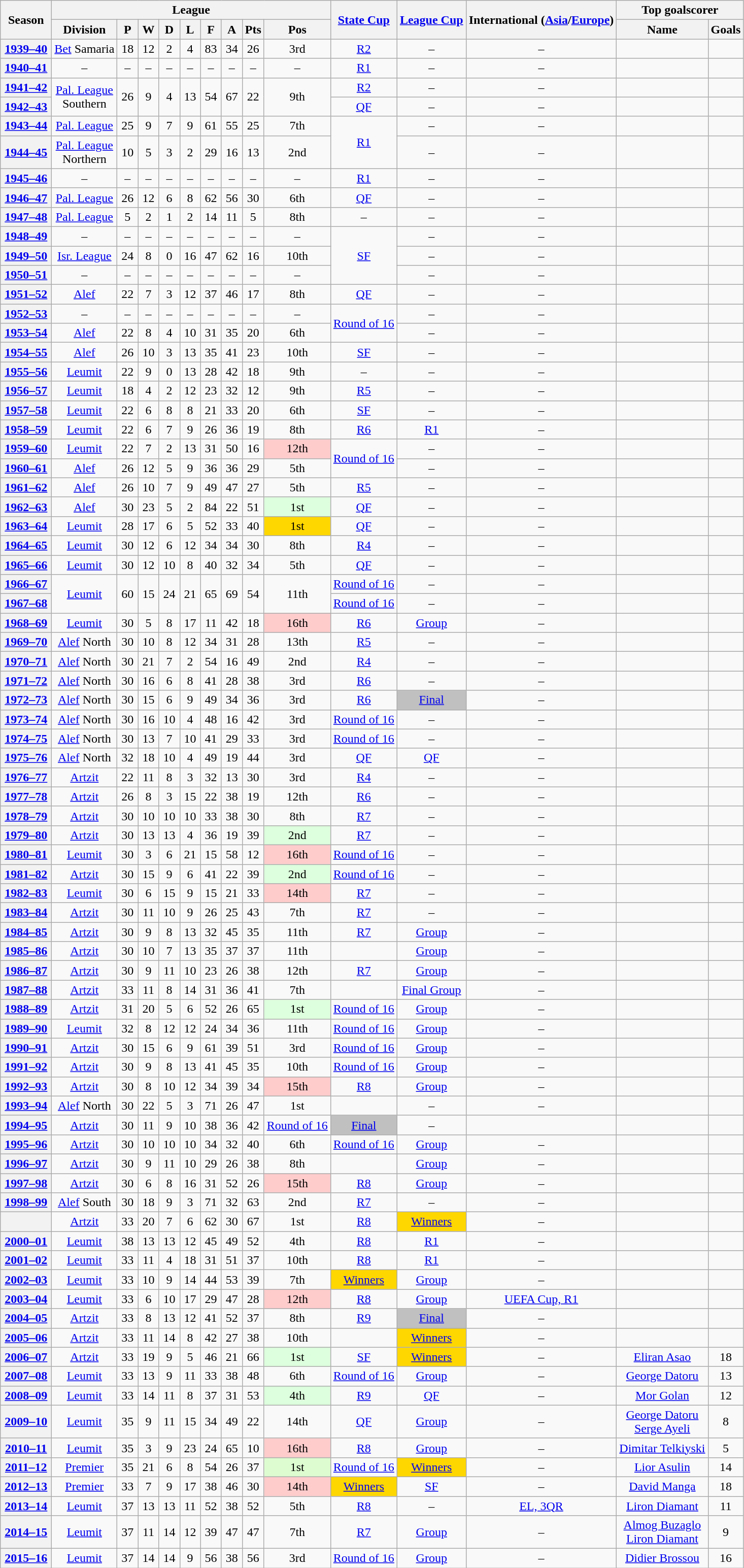<table class="wikitable" style="text-align: center">
<tr>
<th rowspan="2" width="60">Season</th>
<th colspan="9">League</th>
<th rowspan="2"><a href='#'>State Cup</a></th>
<th rowspan="2"><a href='#'>League Cup</a></th>
<th rowspan="2">International (<a href='#'>Asia</a>/<a href='#'>Europe</a>)</th>
<th colspan="2">Top goalscorer</th>
</tr>
<tr>
<th>Division</th>
<th width="20">P</th>
<th width="20">W</th>
<th width="20">D</th>
<th width="20">L</th>
<th width="20">F</th>
<th width="20">A</th>
<th width="20">Pts</th>
<th>Pos</th>
<th>Name</th>
<th>Goals</th>
</tr>
<tr>
<th><a href='#'>1939–40</a></th>
<td><a href='#'>Bet</a> Samaria</td>
<td>18</td>
<td>12</td>
<td>2</td>
<td>4</td>
<td>83</td>
<td>34</td>
<td>26</td>
<td>3rd</td>
<td><a href='#'>R2</a></td>
<td>–</td>
<td>–</td>
<td></td>
<td></td>
</tr>
<tr>
<th><a href='#'>1940–41</a></th>
<td>–</td>
<td>–</td>
<td>–</td>
<td>–</td>
<td>–</td>
<td>–</td>
<td>–</td>
<td>–</td>
<td>–</td>
<td><a href='#'>R1</a></td>
<td>–</td>
<td>–</td>
<td></td>
<td></td>
</tr>
<tr>
<th><a href='#'>1941–42</a></th>
<td rowspan=2><a href='#'>Pal. League</a> <br>Southern<br></td>
<td rowspan=2>26</td>
<td rowspan=2>9</td>
<td rowspan=2>4</td>
<td rowspan=2>13</td>
<td rowspan=2>54</td>
<td rowspan=2>67</td>
<td rowspan=2>22</td>
<td rowspan=2>9th</td>
<td><a href='#'>R2</a></td>
<td>–</td>
<td>–</td>
<td></td>
<td></td>
</tr>
<tr>
<th><a href='#'>1942–43</a></th>
<td><a href='#'>QF</a></td>
<td>–</td>
<td>–</td>
<td></td>
<td></td>
</tr>
<tr>
<th><a href='#'>1943–44</a></th>
<td><a href='#'>Pal. League</a></td>
<td>25</td>
<td>9</td>
<td>7</td>
<td>9</td>
<td>61</td>
<td>55</td>
<td>25</td>
<td>7th</td>
<td rowspan=2><a href='#'>R1</a></td>
<td>–</td>
<td>–</td>
<td></td>
<td></td>
</tr>
<tr>
<th><a href='#'>1944–45</a></th>
<td><a href='#'>Pal. League</a> <br> Northern</td>
<td>10</td>
<td>5</td>
<td>3</td>
<td>2</td>
<td>29</td>
<td>16</td>
<td>13</td>
<td>2nd</td>
<td>–</td>
<td>–</td>
<td></td>
<td></td>
</tr>
<tr>
<th><a href='#'>1945–46</a></th>
<td>–</td>
<td>–</td>
<td>–</td>
<td>–</td>
<td>–</td>
<td>–</td>
<td>–</td>
<td>–</td>
<td>–</td>
<td><a href='#'>R1</a></td>
<td>–</td>
<td>–</td>
<td></td>
<td></td>
</tr>
<tr>
<th><a href='#'>1946–47</a></th>
<td><a href='#'>Pal. League</a></td>
<td>26</td>
<td>12</td>
<td>6</td>
<td>8</td>
<td>62</td>
<td>56</td>
<td>30</td>
<td>6th</td>
<td><a href='#'>QF</a></td>
<td>–</td>
<td>–</td>
<td></td>
<td></td>
</tr>
<tr>
<th><a href='#'>1947–48</a></th>
<td><a href='#'>Pal. League</a> <br></td>
<td>5</td>
<td>2</td>
<td>1</td>
<td>2</td>
<td>14</td>
<td>11</td>
<td>5</td>
<td>8th</td>
<td>–</td>
<td>–</td>
<td>–</td>
<td></td>
<td></td>
</tr>
<tr>
<th><a href='#'>1948–49</a></th>
<td>–</td>
<td>–</td>
<td>–</td>
<td>–</td>
<td>–</td>
<td>–</td>
<td>–</td>
<td>–</td>
<td>–</td>
<td rowspan=3><a href='#'>SF</a></td>
<td>–</td>
<td>–</td>
<td></td>
<td></td>
</tr>
<tr>
<th><a href='#'>1949–50</a></th>
<td><a href='#'>Isr. League</a></td>
<td>24</td>
<td>8</td>
<td>0</td>
<td>16</td>
<td>47</td>
<td>62</td>
<td>16</td>
<td>10th</td>
<td>–</td>
<td>–</td>
<td></td>
<td></td>
</tr>
<tr>
<th><a href='#'>1950–51</a></th>
<td>–</td>
<td>–</td>
<td>–</td>
<td>–</td>
<td>–</td>
<td>–</td>
<td>–</td>
<td>–</td>
<td>–</td>
<td>–</td>
<td>–</td>
<td></td>
<td></td>
</tr>
<tr>
<th><a href='#'>1951–52</a></th>
<td><a href='#'>Alef</a></td>
<td>22</td>
<td>7</td>
<td>3</td>
<td>12</td>
<td>37</td>
<td>46</td>
<td>17</td>
<td>8th</td>
<td><a href='#'>QF</a></td>
<td>–</td>
<td>–</td>
<td></td>
<td></td>
</tr>
<tr>
<th><a href='#'>1952–53</a></th>
<td>–</td>
<td>–</td>
<td>–</td>
<td>–</td>
<td>–</td>
<td>–</td>
<td>–</td>
<td>–</td>
<td>–</td>
<td rowspan=2><a href='#'>Round of 16</a></td>
<td>–</td>
<td>–</td>
<td></td>
<td></td>
</tr>
<tr>
<th><a href='#'>1953–54</a></th>
<td><a href='#'>Alef</a></td>
<td>22</td>
<td>8</td>
<td>4</td>
<td>10</td>
<td>31</td>
<td>35</td>
<td>20</td>
<td>6th</td>
<td>–</td>
<td>–</td>
<td></td>
<td></td>
</tr>
<tr>
<th><a href='#'>1954–55</a></th>
<td><a href='#'>Alef</a></td>
<td>26</td>
<td>10</td>
<td>3</td>
<td>13</td>
<td>35</td>
<td>41</td>
<td>23</td>
<td>10th</td>
<td><a href='#'>SF</a></td>
<td>–</td>
<td>–</td>
<td></td>
<td></td>
</tr>
<tr>
<th><a href='#'>1955–56</a></th>
<td><a href='#'>Leumit</a></td>
<td>22</td>
<td>9</td>
<td>0</td>
<td>13</td>
<td>28</td>
<td>42</td>
<td>18</td>
<td>9th</td>
<td>–</td>
<td>–</td>
<td>–</td>
<td></td>
<td></td>
</tr>
<tr>
<th><a href='#'>1956–57</a></th>
<td><a href='#'>Leumit</a></td>
<td>18</td>
<td>4</td>
<td>2</td>
<td>12</td>
<td>23</td>
<td>32</td>
<td>12</td>
<td>9th</td>
<td><a href='#'>R5</a></td>
<td>–</td>
<td>–</td>
<td></td>
<td></td>
</tr>
<tr>
<th><a href='#'>1957–58</a></th>
<td><a href='#'>Leumit</a></td>
<td>22</td>
<td>6</td>
<td>8</td>
<td>8</td>
<td>21</td>
<td>33</td>
<td>20</td>
<td>6th</td>
<td><a href='#'>SF</a></td>
<td>–</td>
<td>–</td>
<td></td>
<td></td>
</tr>
<tr>
<th><a href='#'>1958–59</a></th>
<td><a href='#'>Leumit</a></td>
<td>22</td>
<td>6</td>
<td>7</td>
<td>9</td>
<td>26</td>
<td>36</td>
<td>19</td>
<td>8th</td>
<td><a href='#'>R6</a></td>
<td><a href='#'>R1</a></td>
<td>–</td>
<td></td>
<td></td>
</tr>
<tr>
<th><a href='#'>1959–60</a></th>
<td><a href='#'>Leumit</a></td>
<td>22</td>
<td>7</td>
<td>2</td>
<td>13</td>
<td>31</td>
<td>50</td>
<td>16</td>
<td bgcolor=ffcccc>12th</td>
<td rowspan=2><a href='#'>Round of 16</a></td>
<td>–</td>
<td>–</td>
<td></td>
<td></td>
</tr>
<tr>
<th><a href='#'>1960–61</a></th>
<td><a href='#'>Alef</a></td>
<td>26</td>
<td>12</td>
<td>5</td>
<td>9</td>
<td>36</td>
<td>36</td>
<td>29</td>
<td>5th</td>
<td>–</td>
<td>–</td>
<td></td>
<td></td>
</tr>
<tr>
<th><a href='#'>1961–62</a></th>
<td><a href='#'>Alef</a></td>
<td>26</td>
<td>10</td>
<td>7</td>
<td>9</td>
<td>49</td>
<td>47</td>
<td>27</td>
<td>5th</td>
<td><a href='#'>R5</a></td>
<td>–</td>
<td>–</td>
<td></td>
<td></td>
</tr>
<tr>
<th><a href='#'>1962–63</a></th>
<td><a href='#'>Alef</a></td>
<td>30</td>
<td>23</td>
<td>5</td>
<td>2</td>
<td>84</td>
<td>22</td>
<td>51</td>
<td bgcolor=ddffdd>1st</td>
<td><a href='#'>QF</a></td>
<td>–</td>
<td>–</td>
<td></td>
<td></td>
</tr>
<tr>
<th><a href='#'>1963–64</a></th>
<td><a href='#'>Leumit</a></td>
<td>28</td>
<td>17</td>
<td>6</td>
<td>5</td>
<td>52</td>
<td>33</td>
<td>40</td>
<td bgcolor=gold>1st</td>
<td><a href='#'>QF</a></td>
<td>–</td>
<td>–</td>
<td></td>
<td></td>
</tr>
<tr>
<th><a href='#'>1964–65</a></th>
<td><a href='#'>Leumit</a></td>
<td>30</td>
<td>12</td>
<td>6</td>
<td>12</td>
<td>34</td>
<td>34</td>
<td>30</td>
<td>8th</td>
<td><a href='#'>R4</a></td>
<td>–</td>
<td>–</td>
<td></td>
<td></td>
</tr>
<tr>
<th><a href='#'>1965–66</a></th>
<td><a href='#'>Leumit</a></td>
<td>30</td>
<td>12</td>
<td>10</td>
<td>8</td>
<td>40</td>
<td>32</td>
<td>34</td>
<td>5th</td>
<td><a href='#'>QF</a></td>
<td>–</td>
<td>–</td>
<td></td>
<td></td>
</tr>
<tr>
<th><a href='#'>1966–67</a></th>
<td rowspan=2><a href='#'>Leumit</a></td>
<td rowspan=2>60</td>
<td rowspan=2>15</td>
<td rowspan=2>24</td>
<td rowspan=2>21</td>
<td rowspan=2>65</td>
<td rowspan=2>69</td>
<td rowspan=2>54</td>
<td rowspan=2>11th</td>
<td><a href='#'>Round of 16</a></td>
<td>–</td>
<td>–</td>
<td></td>
<td></td>
</tr>
<tr>
<th><a href='#'>1967–68</a></th>
<td><a href='#'>Round of 16</a></td>
<td>–</td>
<td>–</td>
<td></td>
<td></td>
</tr>
<tr>
<th><a href='#'>1968–69</a></th>
<td><a href='#'>Leumit</a></td>
<td>30</td>
<td>5</td>
<td>8</td>
<td>17</td>
<td>11</td>
<td>42</td>
<td>18</td>
<td bgcolor=ffcccc>16th</td>
<td><a href='#'>R6</a></td>
<td><a href='#'>Group</a></td>
<td>–</td>
<td></td>
<td></td>
</tr>
<tr>
<th><a href='#'>1969–70</a></th>
<td><a href='#'>Alef</a> North</td>
<td>30</td>
<td>10</td>
<td>8</td>
<td>12</td>
<td>34</td>
<td>31</td>
<td>28</td>
<td>13th</td>
<td><a href='#'>R5</a></td>
<td>–</td>
<td>–</td>
<td></td>
<td></td>
</tr>
<tr>
<th><a href='#'>1970–71</a></th>
<td><a href='#'>Alef</a> North</td>
<td>30</td>
<td>21</td>
<td>7</td>
<td>2</td>
<td>54</td>
<td>16</td>
<td>49</td>
<td>2nd</td>
<td><a href='#'>R4</a></td>
<td>–</td>
<td>–</td>
<td></td>
<td></td>
</tr>
<tr>
<th><a href='#'>1971–72</a></th>
<td><a href='#'>Alef</a> North</td>
<td>30</td>
<td>16</td>
<td>6</td>
<td>8</td>
<td>41</td>
<td>28</td>
<td>38</td>
<td>3rd</td>
<td><a href='#'>R6</a></td>
<td>–</td>
<td>–</td>
<td></td>
<td></td>
</tr>
<tr>
<th><a href='#'>1972–73</a></th>
<td><a href='#'>Alef</a> North</td>
<td>30</td>
<td>15</td>
<td>6</td>
<td>9</td>
<td>49</td>
<td>34</td>
<td>36</td>
<td>3rd</td>
<td><a href='#'>R6</a></td>
<td bgcolor=silver><a href='#'>Final</a></td>
<td>–</td>
<td></td>
<td></td>
</tr>
<tr>
<th><a href='#'>1973–74</a></th>
<td><a href='#'>Alef</a> North</td>
<td>30</td>
<td>16</td>
<td>10</td>
<td>4</td>
<td>48</td>
<td>16</td>
<td>42</td>
<td>3rd</td>
<td><a href='#'>Round of 16</a></td>
<td>–</td>
<td>–</td>
<td></td>
<td></td>
</tr>
<tr>
<th><a href='#'>1974–75</a></th>
<td><a href='#'>Alef</a> North</td>
<td>30</td>
<td>13</td>
<td>7</td>
<td>10</td>
<td>41</td>
<td>29</td>
<td>33</td>
<td>3rd</td>
<td><a href='#'>Round of 16</a></td>
<td>–</td>
<td>–</td>
<td></td>
<td></td>
</tr>
<tr>
<th><a href='#'>1975–76</a></th>
<td><a href='#'>Alef</a> North</td>
<td>32</td>
<td>18</td>
<td>10</td>
<td>4</td>
<td>49</td>
<td>19</td>
<td>44</td>
<td>3rd</td>
<td><a href='#'>QF</a></td>
<td><a href='#'>QF</a></td>
<td>–</td>
<td></td>
<td></td>
</tr>
<tr>
<th><a href='#'>1976–77</a></th>
<td><a href='#'>Artzit</a></td>
<td>22</td>
<td>11</td>
<td>8</td>
<td>3</td>
<td>32</td>
<td>13</td>
<td>30</td>
<td>3rd</td>
<td><a href='#'>R4</a></td>
<td>–</td>
<td>–</td>
<td></td>
<td></td>
</tr>
<tr>
<th><a href='#'>1977–78</a></th>
<td><a href='#'>Artzit</a></td>
<td>26</td>
<td>8</td>
<td>3</td>
<td>15</td>
<td>22</td>
<td>38</td>
<td>19</td>
<td>12th</td>
<td><a href='#'>R6</a></td>
<td>–</td>
<td>–</td>
<td></td>
<td></td>
</tr>
<tr>
<th><a href='#'>1978–79</a></th>
<td><a href='#'>Artzit</a></td>
<td>30</td>
<td>10</td>
<td>10</td>
<td>10</td>
<td>33</td>
<td>38</td>
<td>30</td>
<td>8th</td>
<td><a href='#'>R7</a></td>
<td>–</td>
<td>–</td>
<td></td>
<td></td>
</tr>
<tr>
<th><a href='#'>1979–80</a></th>
<td><a href='#'>Artzit</a></td>
<td>30</td>
<td>13</td>
<td>13</td>
<td>4</td>
<td>36</td>
<td>19</td>
<td>39</td>
<td bgcolor=ddffdd>2nd</td>
<td><a href='#'>R7</a></td>
<td>–</td>
<td>–</td>
<td></td>
<td></td>
</tr>
<tr>
<th><a href='#'>1980–81</a></th>
<td><a href='#'>Leumit</a></td>
<td>30</td>
<td>3</td>
<td>6</td>
<td>21</td>
<td>15</td>
<td>58</td>
<td>12</td>
<td bgcolor=ffcccc>16th</td>
<td><a href='#'>Round of 16</a></td>
<td>–</td>
<td>–</td>
<td></td>
<td></td>
</tr>
<tr>
<th><a href='#'>1981–82</a></th>
<td><a href='#'>Artzit</a></td>
<td>30</td>
<td>15</td>
<td>9</td>
<td>6</td>
<td>41</td>
<td>22</td>
<td>39</td>
<td bgcolor=ddffdd>2nd</td>
<td><a href='#'>Round of 16</a></td>
<td>–</td>
<td>–</td>
<td></td>
<td></td>
</tr>
<tr>
<th><a href='#'>1982–83</a></th>
<td><a href='#'>Leumit</a></td>
<td>30</td>
<td>6</td>
<td>15</td>
<td>9</td>
<td>15</td>
<td>21</td>
<td>33</td>
<td bgcolor=ffcccc>14th</td>
<td><a href='#'>R7</a></td>
<td>–</td>
<td>–</td>
<td></td>
<td></td>
</tr>
<tr>
<th><a href='#'>1983–84</a></th>
<td><a href='#'>Artzit</a></td>
<td>30</td>
<td>11</td>
<td>10</td>
<td>9</td>
<td>26</td>
<td>25</td>
<td>43</td>
<td>7th</td>
<td><a href='#'>R7</a></td>
<td>–</td>
<td>–</td>
<td></td>
<td></td>
</tr>
<tr>
<th><a href='#'>1984–85</a></th>
<td><a href='#'>Artzit</a></td>
<td>30</td>
<td>9</td>
<td>8</td>
<td>13</td>
<td>32</td>
<td>45</td>
<td>35</td>
<td>11th</td>
<td><a href='#'>R7</a></td>
<td><a href='#'>Group</a></td>
<td>–</td>
<td></td>
<td></td>
</tr>
<tr>
<th><a href='#'>1985–86</a></th>
<td><a href='#'>Artzit</a></td>
<td>30</td>
<td>10</td>
<td>7</td>
<td>13</td>
<td>35</td>
<td>37</td>
<td>37</td>
<td>11th</td>
<td><a href='#'></a></td>
<td><a href='#'>Group</a></td>
<td>–</td>
<td></td>
<td></td>
</tr>
<tr>
<th><a href='#'>1986–87</a></th>
<td><a href='#'>Artzit</a></td>
<td>30</td>
<td>9</td>
<td>11</td>
<td>10</td>
<td>23</td>
<td>26</td>
<td>38</td>
<td>12th</td>
<td><a href='#'>R7</a></td>
<td><a href='#'>Group</a></td>
<td>–</td>
<td></td>
<td></td>
</tr>
<tr>
<th><a href='#'>1987–88</a></th>
<td><a href='#'>Artzit</a></td>
<td>33</td>
<td>11</td>
<td>8</td>
<td>14</td>
<td>31</td>
<td>36</td>
<td>41</td>
<td>7th</td>
<td><a href='#'></a></td>
<td><a href='#'>Final Group</a></td>
<td>–</td>
<td></td>
<td></td>
</tr>
<tr>
<th><a href='#'>1988–89</a></th>
<td><a href='#'>Artzit</a></td>
<td>31</td>
<td>20</td>
<td>5</td>
<td>6</td>
<td>52</td>
<td>26</td>
<td>65</td>
<td bgcolor=ddffdd>1st</td>
<td><a href='#'>Round of 16</a></td>
<td><a href='#'>Group</a></td>
<td>–</td>
<td></td>
<td></td>
</tr>
<tr>
<th><a href='#'>1989–90</a></th>
<td><a href='#'>Leumit</a></td>
<td>32</td>
<td>8</td>
<td>12</td>
<td>12</td>
<td>24</td>
<td>34</td>
<td>36</td>
<td>11th</td>
<td><a href='#'>Round of 16</a></td>
<td><a href='#'>Group</a></td>
<td>–</td>
<td></td>
<td></td>
</tr>
<tr>
<th><a href='#'>1990–91</a></th>
<td><a href='#'>Artzit</a></td>
<td>30</td>
<td>15</td>
<td>6</td>
<td>9</td>
<td>61</td>
<td>39</td>
<td>51</td>
<td>3rd</td>
<td><a href='#'>Round of 16</a></td>
<td><a href='#'>Group</a></td>
<td>–</td>
<td></td>
<td></td>
</tr>
<tr>
<th><a href='#'>1991–92</a></th>
<td><a href='#'>Artzit</a></td>
<td>30</td>
<td>9</td>
<td>8</td>
<td>13</td>
<td>41</td>
<td>45</td>
<td>35</td>
<td>10th</td>
<td><a href='#'>Round of 16</a></td>
<td><a href='#'>Group</a></td>
<td>–</td>
<td></td>
<td></td>
</tr>
<tr>
<th><a href='#'>1992–93</a></th>
<td><a href='#'>Artzit</a></td>
<td>30</td>
<td>8</td>
<td>10</td>
<td>12</td>
<td>34</td>
<td>39</td>
<td>34</td>
<td bgcolor=ffcccc>15th</td>
<td><a href='#'>R8</a></td>
<td><a href='#'>Group</a></td>
<td>–</td>
<td></td>
<td></td>
</tr>
<tr>
<th><a href='#'>1993–94</a></th>
<td><a href='#'>Alef</a> North</td>
<td>30</td>
<td>22</td>
<td>5</td>
<td>3</td>
<td>71</td>
<td>26</td>
<td>47</td>
<td bgcolof=ddffdd>1st</td>
<td><a href='#'></a></td>
<td>–</td>
<td>–</td>
<td></td>
<td></td>
</tr>
<tr>
<th><a href='#'>1994–95</a></th>
<td><a href='#'>Artzit</a></td>
<td>30</td>
<td>11</td>
<td>9</td>
<td>10</td>
<td>38</td>
<td>36</td>
<td>42</td>
<td 7th><a href='#'>Round of 16</a></td>
<td bgcolor=silver><a href='#'>Final</a></td>
<td>–</td>
<td></td>
<td></td>
</tr>
<tr>
<th><a href='#'>1995–96</a></th>
<td><a href='#'>Artzit</a></td>
<td>30</td>
<td>10</td>
<td>10</td>
<td>10</td>
<td>34</td>
<td>32</td>
<td>40</td>
<td>6th</td>
<td><a href='#'>Round of 16</a></td>
<td><a href='#'>Group</a></td>
<td>–</td>
<td></td>
<td></td>
</tr>
<tr>
<th><a href='#'>1996–97</a></th>
<td><a href='#'>Artzit</a></td>
<td>30</td>
<td>9</td>
<td>11</td>
<td>10</td>
<td>29</td>
<td>26</td>
<td>38</td>
<td>8th</td>
<td><a href='#'></a></td>
<td><a href='#'>Group</a></td>
<td>–</td>
<td></td>
<td></td>
</tr>
<tr>
<th><a href='#'>1997–98</a></th>
<td><a href='#'>Artzit</a></td>
<td>30</td>
<td>6</td>
<td>8</td>
<td>16</td>
<td>31</td>
<td>52</td>
<td>26</td>
<td bgcolor=ffcccc>15th</td>
<td><a href='#'>R8</a></td>
<td><a href='#'>Group</a></td>
<td>–</td>
<td></td>
<td></td>
</tr>
<tr>
<th><a href='#'>1998–99</a></th>
<td><a href='#'>Alef</a> South</td>
<td>30</td>
<td>18</td>
<td>9</td>
<td>3</td>
<td>71</td>
<td>32</td>
<td>63</td>
<td>2nd</td>
<td><a href='#'>R7</a></td>
<td>–</td>
<td>–</td>
<td></td>
<td></td>
</tr>
<tr>
<th></th>
<td><a href='#'>Artzit</a></td>
<td>33</td>
<td>20</td>
<td>7</td>
<td>6</td>
<td>62</td>
<td>30</td>
<td>67</td>
<td bgcolof=ddffdd>1st</td>
<td><a href='#'>R8</a></td>
<td bgcolor=gold><a href='#'>Winners</a></td>
<td>–</td>
<td></td>
<td></td>
</tr>
<tr>
<th><a href='#'>2000–01</a></th>
<td><a href='#'>Leumit</a></td>
<td>38</td>
<td>13</td>
<td>13</td>
<td>12</td>
<td>45</td>
<td>49</td>
<td>52</td>
<td>4th</td>
<td><a href='#'>R8</a></td>
<td><a href='#'>R1</a></td>
<td>–</td>
<td></td>
<td></td>
</tr>
<tr>
<th><a href='#'>2001–02</a></th>
<td><a href='#'>Leumit</a></td>
<td>33</td>
<td>11</td>
<td>4</td>
<td>18</td>
<td>31</td>
<td>51</td>
<td>37</td>
<td>10th</td>
<td><a href='#'>R8</a></td>
<td><a href='#'>R1</a></td>
<td>–</td>
<td></td>
<td></td>
</tr>
<tr>
<th><a href='#'>2002–03</a></th>
<td><a href='#'>Leumit</a></td>
<td>33</td>
<td>10</td>
<td>9</td>
<td>14</td>
<td>44</td>
<td>53</td>
<td>39</td>
<td>7th</td>
<td bgcolor=gold><a href='#'>Winners</a></td>
<td><a href='#'>Group</a></td>
<td>–</td>
<td></td>
<td></td>
</tr>
<tr>
<th><a href='#'>2003–04</a></th>
<td><a href='#'>Leumit</a></td>
<td>33</td>
<td>6</td>
<td>10</td>
<td>17</td>
<td>29</td>
<td>47</td>
<td>28</td>
<td bgcolor=ffcccc>12th</td>
<td><a href='#'>R8</a></td>
<td><a href='#'>Group</a></td>
<td><a href='#'>UEFA Cup, R1</a></td>
<td></td>
<td></td>
</tr>
<tr>
<th><a href='#'>2004–05</a></th>
<td><a href='#'>Artzit</a></td>
<td>33</td>
<td>8</td>
<td>13</td>
<td>12</td>
<td>41</td>
<td>52</td>
<td>37</td>
<td>8th</td>
<td><a href='#'>R9</a></td>
<td bgcolor=silver><a href='#'>Final</a></td>
<td>–</td>
<td></td>
<td></td>
</tr>
<tr>
<th><a href='#'>2005–06</a></th>
<td><a href='#'>Artzit</a></td>
<td>33</td>
<td>11</td>
<td>14</td>
<td>8</td>
<td>42</td>
<td>27</td>
<td>38</td>
<td>10th</td>
<td><a href='#'></a></td>
<td bgcolor=gold><a href='#'>Winners</a></td>
<td>–</td>
<td></td>
<td></td>
</tr>
<tr>
<th><a href='#'>2006–07</a></th>
<td><a href='#'>Artzit</a></td>
<td>33</td>
<td>19</td>
<td>9</td>
<td>5</td>
<td>46</td>
<td>21</td>
<td>66</td>
<td bgcolor=ddffdd>1st</td>
<td><a href='#'>SF</a></td>
<td bgcolor=gold><a href='#'>Winners</a></td>
<td>–</td>
<td><a href='#'>Eliran Asao</a></td>
<td>18</td>
</tr>
<tr>
<th><a href='#'>2007–08</a></th>
<td><a href='#'>Leumit</a></td>
<td>33</td>
<td>13</td>
<td>9</td>
<td>11</td>
<td>33</td>
<td>38</td>
<td>48</td>
<td>6th</td>
<td><a href='#'>Round of 16</a></td>
<td><a href='#'>Group</a></td>
<td>–</td>
<td><a href='#'>George Datoru</a></td>
<td>13</td>
</tr>
<tr>
<th><a href='#'>2008–09</a></th>
<td><a href='#'>Leumit</a></td>
<td>33</td>
<td>14</td>
<td>11</td>
<td>8</td>
<td>37</td>
<td>31</td>
<td>53</td>
<td bgcolor=ddffdd>4th</td>
<td><a href='#'>R9</a></td>
<td><a href='#'>QF</a></td>
<td>–</td>
<td><a href='#'>Mor Golan</a></td>
<td>12</td>
</tr>
<tr>
<th><a href='#'>2009–10</a></th>
<td><a href='#'>Leumit</a></td>
<td>35</td>
<td>9</td>
<td>11</td>
<td>15</td>
<td>34</td>
<td>49</td>
<td>22</td>
<td>14th</td>
<td><a href='#'>QF</a></td>
<td><a href='#'>Group</a></td>
<td>–</td>
<td><a href='#'>George Datoru</a><br><a href='#'>Serge Ayeli</a></td>
<td>8</td>
</tr>
<tr>
<th><a href='#'>2010–11</a></th>
<td><a href='#'>Leumit</a></td>
<td>35</td>
<td>3</td>
<td>9</td>
<td>23</td>
<td>24</td>
<td>65</td>
<td>10<br></td>
<td bgcolor=ffcccc>16th</td>
<td><a href='#'>R8</a></td>
<td><a href='#'>Group</a></td>
<td>–</td>
<td><a href='#'>Dimitar Telkiyski</a></td>
<td>5</td>
</tr>
<tr>
<th><a href='#'>2011–12</a></th>
<td><a href='#'>Premier</a></td>
<td>35</td>
<td>21</td>
<td>6</td>
<td>8</td>
<td>54</td>
<td>26</td>
<td>37</td>
<td bgcolor=ddffddd>1st</td>
<td><a href='#'>Round of 16</a></td>
<td bgcolor=gold><a href='#'>Winners</a></td>
<td>–</td>
<td><a href='#'>Lior Asulin</a></td>
<td>14</td>
</tr>
<tr>
<th><a href='#'>2012–13</a></th>
<td><a href='#'>Premier</a></td>
<td>33</td>
<td>7</td>
<td>9</td>
<td>17</td>
<td>38</td>
<td>46</td>
<td>30</td>
<td bgcolor=ffcccc>14th</td>
<td bgcolor=gold><a href='#'>Winners</a></td>
<td><a href='#'>SF</a></td>
<td>–</td>
<td><a href='#'>David Manga</a></td>
<td>18</td>
</tr>
<tr>
<th><a href='#'>2013–14</a></th>
<td><a href='#'>Leumit</a></td>
<td>37</td>
<td>13</td>
<td>13</td>
<td>11</td>
<td>52</td>
<td>38</td>
<td>52</td>
<td>5th</td>
<td><a href='#'>R8</a></td>
<td>–</td>
<td><a href='#'>EL, 3QR</a></td>
<td><a href='#'>Liron Diamant</a></td>
<td>11</td>
</tr>
<tr>
<th><a href='#'>2014–15</a></th>
<td><a href='#'>Leumit</a></td>
<td>37</td>
<td>11</td>
<td>14</td>
<td>12</td>
<td>39</td>
<td>47</td>
<td>47</td>
<td>7th</td>
<td><a href='#'>R7</a></td>
<td><a href='#'>Group</a></td>
<td>–</td>
<td><a href='#'>Almog Buzaglo</a><br><a href='#'>Liron Diamant</a></td>
<td>9</td>
</tr>
<tr>
<th><a href='#'>2015–16</a></th>
<td><a href='#'>Leumit</a></td>
<td>37</td>
<td>14</td>
<td>14</td>
<td>9</td>
<td>56</td>
<td>38</td>
<td>56</td>
<td>3rd</td>
<td><a href='#'>Round of 16</a></td>
<td><a href='#'>Group</a></td>
<td>–</td>
<td><a href='#'>Didier Brossou</a></td>
<td>16</td>
</tr>
</table>
